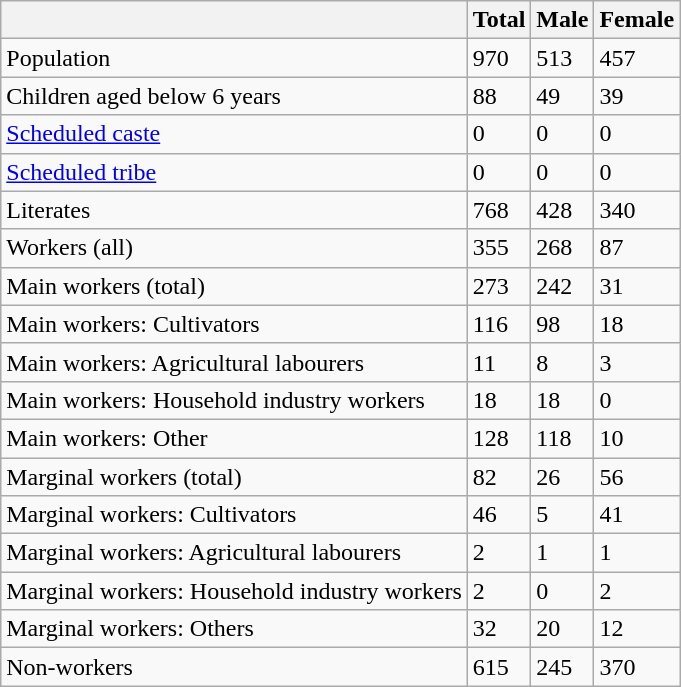<table class="wikitable sortable">
<tr>
<th></th>
<th>Total</th>
<th>Male</th>
<th>Female</th>
</tr>
<tr>
<td>Population</td>
<td>970</td>
<td>513</td>
<td>457</td>
</tr>
<tr>
<td>Children aged below 6 years</td>
<td>88</td>
<td>49</td>
<td>39</td>
</tr>
<tr>
<td><a href='#'>Scheduled caste</a></td>
<td>0</td>
<td>0</td>
<td>0</td>
</tr>
<tr>
<td><a href='#'>Scheduled tribe</a></td>
<td>0</td>
<td>0</td>
<td>0</td>
</tr>
<tr>
<td>Literates</td>
<td>768</td>
<td>428</td>
<td>340</td>
</tr>
<tr>
<td>Workers (all)</td>
<td>355</td>
<td>268</td>
<td>87</td>
</tr>
<tr>
<td>Main workers (total)</td>
<td>273</td>
<td>242</td>
<td>31</td>
</tr>
<tr>
<td>Main workers: Cultivators</td>
<td>116</td>
<td>98</td>
<td>18</td>
</tr>
<tr>
<td>Main workers: Agricultural labourers</td>
<td>11</td>
<td>8</td>
<td>3</td>
</tr>
<tr>
<td>Main workers: Household industry workers</td>
<td>18</td>
<td>18</td>
<td>0</td>
</tr>
<tr>
<td>Main workers: Other</td>
<td>128</td>
<td>118</td>
<td>10</td>
</tr>
<tr>
<td>Marginal workers (total)</td>
<td>82</td>
<td>26</td>
<td>56</td>
</tr>
<tr>
<td>Marginal workers: Cultivators</td>
<td>46</td>
<td>5</td>
<td>41</td>
</tr>
<tr>
<td>Marginal workers: Agricultural labourers</td>
<td>2</td>
<td>1</td>
<td>1</td>
</tr>
<tr>
<td>Marginal workers: Household industry workers</td>
<td>2</td>
<td>0</td>
<td>2</td>
</tr>
<tr>
<td>Marginal workers: Others</td>
<td>32</td>
<td>20</td>
<td>12</td>
</tr>
<tr>
<td>Non-workers</td>
<td>615</td>
<td>245</td>
<td>370</td>
</tr>
</table>
